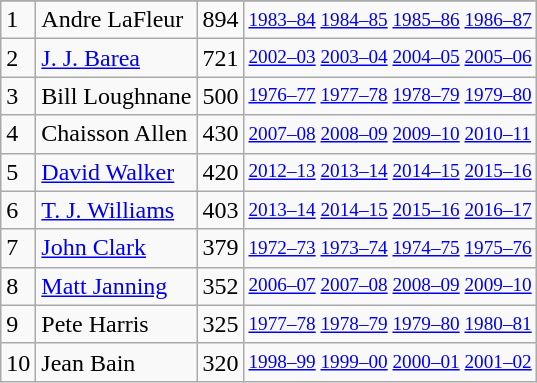<table class="wikitable">
<tr>
</tr>
<tr>
<td>1</td>
<td>Andre LaFleur</td>
<td>894</td>
<td style="font-size:80%;"><a href='#'>1983–84</a> <a href='#'>1984–85</a> <a href='#'>1985–86</a> <a href='#'>1986–87</a></td>
</tr>
<tr>
<td>2</td>
<td><a href='#'>J. J. Barea</a></td>
<td>721</td>
<td style="font-size:80%;"><a href='#'>2002–03</a> <a href='#'>2003–04</a> <a href='#'>2004–05</a> <a href='#'>2005–06</a></td>
</tr>
<tr>
<td>3</td>
<td>Bill Loughnane</td>
<td>500</td>
<td style="font-size:80%;"><a href='#'>1976–77</a> <a href='#'>1977–78</a> <a href='#'>1978–79</a> <a href='#'>1979–80</a></td>
</tr>
<tr>
<td>4</td>
<td>Chaisson Allen</td>
<td>430</td>
<td style="font-size:80%;"><a href='#'>2007–08</a> <a href='#'>2008–09</a> <a href='#'>2009–10</a> <a href='#'>2010–11</a></td>
</tr>
<tr>
<td>5</td>
<td><a href='#'>David Walker</a></td>
<td>420</td>
<td style="font-size:80%;"><a href='#'>2012–13</a> <a href='#'>2013–14</a> <a href='#'>2014–15</a> <a href='#'>2015–16</a></td>
</tr>
<tr>
<td>6</td>
<td><a href='#'>T. J. Williams</a></td>
<td>403</td>
<td style="font-size:80%;"><a href='#'>2013–14</a> <a href='#'>2014–15</a> <a href='#'>2015–16</a> <a href='#'>2016–17</a></td>
</tr>
<tr>
<td>7</td>
<td><a href='#'>John Clark</a></td>
<td>379</td>
<td style="font-size:80%;"><a href='#'>1972–73</a> <a href='#'>1973–74</a> <a href='#'>1974–75</a> <a href='#'>1975–76</a></td>
</tr>
<tr>
<td>8</td>
<td><a href='#'>Matt Janning</a></td>
<td>352</td>
<td style="font-size:80%;"><a href='#'>2006–07</a> <a href='#'>2007–08</a> <a href='#'>2008–09</a> <a href='#'>2009–10</a></td>
</tr>
<tr>
<td>9</td>
<td>Pete Harris</td>
<td>325</td>
<td style="font-size:80%;"><a href='#'>1977–78</a> <a href='#'>1978–79</a> <a href='#'>1979–80</a> <a href='#'>1980–81</a></td>
</tr>
<tr>
<td>10</td>
<td>Jean Bain</td>
<td>320</td>
<td style="font-size:80%;"><a href='#'>1998–99</a> <a href='#'>1999–00</a> <a href='#'>2000–01</a> <a href='#'>2001–02</a></td>
</tr>
</table>
